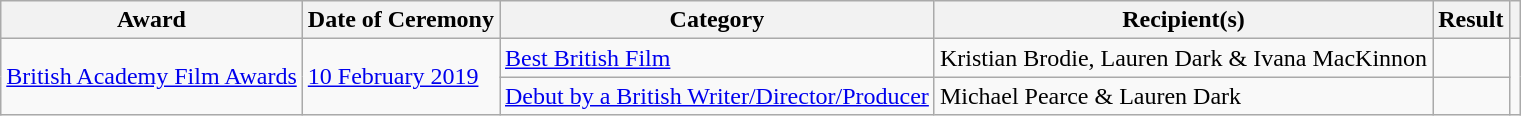<table class="wikitable">
<tr>
<th>Award</th>
<th>Date of Ceremony</th>
<th>Category</th>
<th>Recipient(s)</th>
<th>Result</th>
<th></th>
</tr>
<tr>
<td rowspan="2"><a href='#'>British Academy Film Awards</a></td>
<td rowspan="2"><a href='#'>10 February 2019</a></td>
<td><a href='#'>Best British Film</a></td>
<td>Kristian Brodie, Lauren Dark & Ivana MacKinnon</td>
<td></td>
<td rowspan="2"></td>
</tr>
<tr>
<td><a href='#'>Debut by a British Writer/Director/Producer</a></td>
<td>Michael Pearce & Lauren Dark</td>
<td></td>
</tr>
</table>
